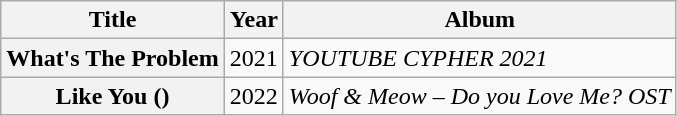<table class="wikitable plainrowheaders">
<tr>
<th>Title</th>
<th>Year</th>
<th>Album</th>
</tr>
<tr>
<th scope="row">What's The Problem <br></th>
<td>2021</td>
<td><em>YOUTUBE CYPHER 2021</em></td>
</tr>
<tr>
<th scope="row">Like You () <br></th>
<td>2022</td>
<td><em>Woof & Meow – Do you Love Me? OST</em></td>
</tr>
</table>
